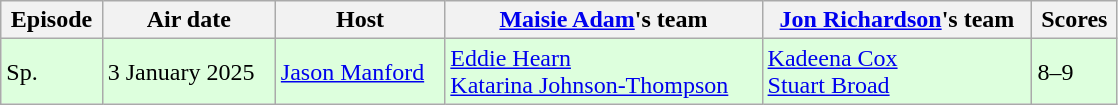<table class="wikitable" style="width:745px;">
<tr>
<th>Episode</th>
<th>Air date</th>
<th>Host</th>
<th><a href='#'>Maisie Adam</a>'s team</th>
<th><a href='#'>Jon Richardson</a>'s team</th>
<th>Scores</th>
</tr>
<tr style="background:#dfd;">
<td>Sp.</td>
<td>3 January 2025</td>
<td><a href='#'>Jason Manford</a></td>
<td><a href='#'>Eddie Hearn</a><br><a href='#'>Katarina Johnson-Thompson</a></td>
<td><a href='#'>Kadeena Cox</a><br><a href='#'>Stuart Broad</a></td>
<td>8–9</td>
</tr>
</table>
